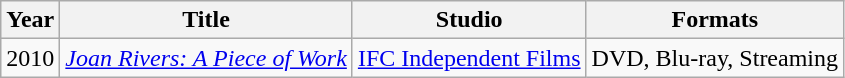<table class="wikitable sortable">
<tr>
<th>Year</th>
<th>Title</th>
<th>Studio</th>
<th>Formats</th>
</tr>
<tr>
<td>2010</td>
<td><em><a href='#'>Joan Rivers: A Piece of Work</a></em></td>
<td><a href='#'>IFC Independent Films</a></td>
<td>DVD, Blu-ray, Streaming</td>
</tr>
</table>
